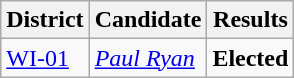<table class="wikitable">
<tr>
<th>District</th>
<th>Candidate</th>
<th>Results</th>
</tr>
<tr>
<td> <a href='#'>WI-01</a></td>
<td><em><a href='#'>Paul Ryan</a></em></td>
<td><strong></strong> <strong>Elected</strong></td>
</tr>
</table>
